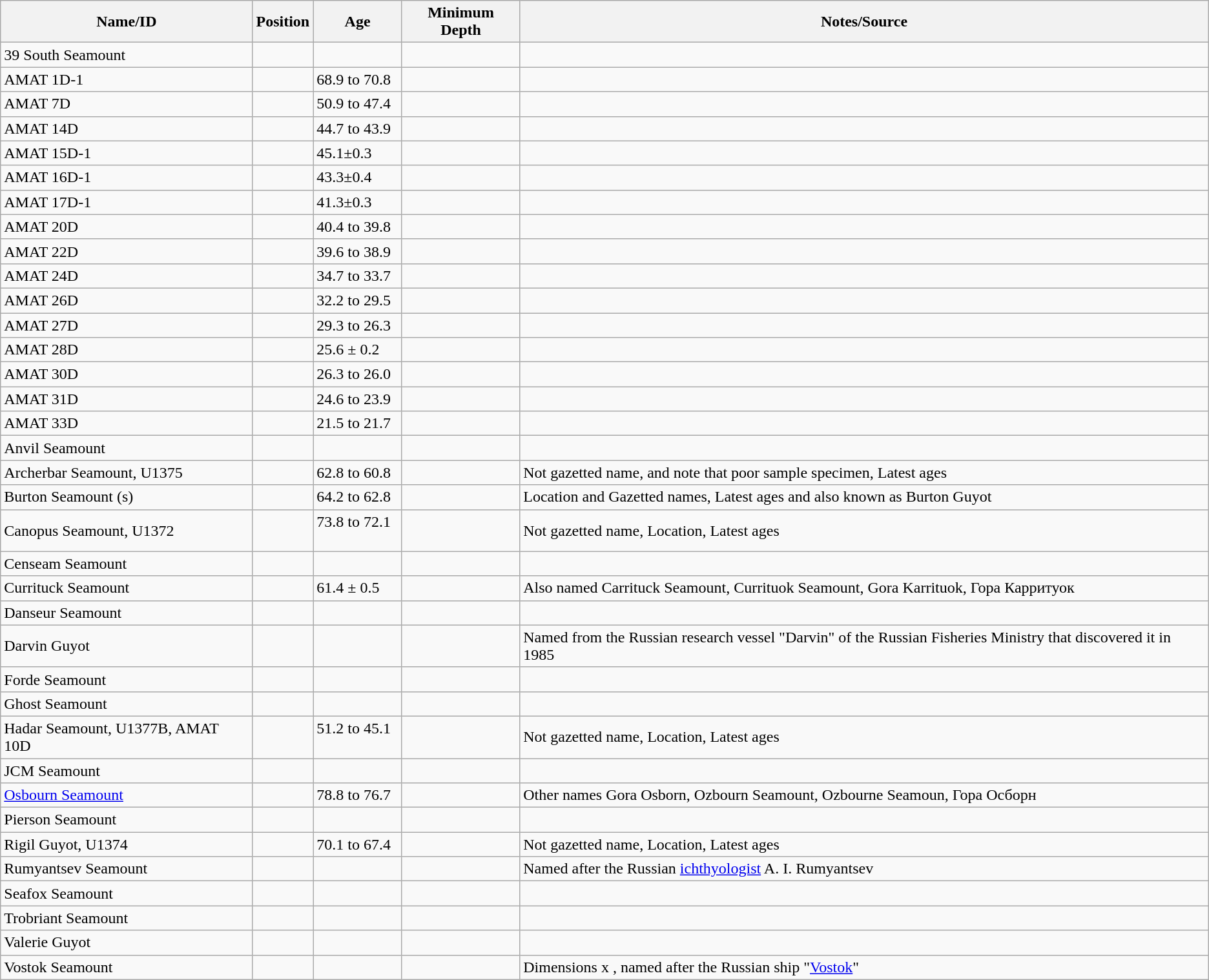<table class="wikitable sortable">
<tr>
<th>Name/ID</th>
<th>Position</th>
<th>Age</th>
<th>Minimum Depth</th>
<th>Notes/Source</th>
</tr>
<tr>
<td>39 South Seamount</td>
<td></td>
<td></td>
<td></td>
<td></td>
</tr>
<tr>
<td>AMAT 1D-1</td>
<td></td>
<td>68.9 to 70.8 </td>
<td></td>
<td></td>
</tr>
<tr>
<td>AMAT 7D</td>
<td></td>
<td>50.9 to 47.4 </td>
<td></td>
<td></td>
</tr>
<tr>
<td>AMAT 14D</td>
<td></td>
<td>44.7 to 43.9 </td>
<td></td>
<td></td>
</tr>
<tr>
<td>AMAT 15D-1</td>
<td></td>
<td>45.1±0.3 </td>
<td></td>
<td></td>
</tr>
<tr>
<td>AMAT 16D-1</td>
<td></td>
<td>43.3±0.4 </td>
<td></td>
<td></td>
</tr>
<tr>
<td>AMAT 17D-1</td>
<td></td>
<td>41.3±0.3 </td>
<td></td>
<td></td>
</tr>
<tr>
<td>AMAT 20D</td>
<td></td>
<td>40.4 to 39.8 </td>
<td></td>
<td></td>
</tr>
<tr>
<td>AMAT 22D</td>
<td></td>
<td>39.6 to 38.9 </td>
<td></td>
<td></td>
</tr>
<tr>
<td>AMAT 24D</td>
<td></td>
<td>34.7 to 33.7 </td>
<td></td>
<td></td>
</tr>
<tr>
<td>AMAT 26D</td>
<td></td>
<td>32.2 to 29.5 </td>
<td></td>
<td></td>
</tr>
<tr>
<td>AMAT 27D</td>
<td></td>
<td>29.3 to 26.3 </td>
<td></td>
<td></td>
</tr>
<tr>
<td>AMAT 28D</td>
<td></td>
<td>25.6 ± 0.2 </td>
<td></td>
<td></td>
</tr>
<tr>
<td>AMAT 30D</td>
<td></td>
<td>26.3 to 26.0 </td>
<td></td>
<td></td>
</tr>
<tr>
<td>AMAT 31D</td>
<td></td>
<td>24.6 to 23.9 </td>
<td></td>
<td></td>
</tr>
<tr>
<td>AMAT 33D</td>
<td></td>
<td>21.5 to 21.7 </td>
<td></td>
<td></td>
</tr>
<tr>
<td>Anvil Seamount</td>
<td></td>
<td></td>
<td></td>
<td></td>
</tr>
<tr>
<td>Archerbar Seamount, U1375</td>
<td></td>
<td>62.8 to 60.8 </td>
<td></td>
<td>Not gazetted name, and note that poor sample specimen, Latest ages</td>
</tr>
<tr>
<td>Burton Seamount (s)</td>
<td></td>
<td>64.2 to 62.8 </td>
<td></td>
<td>Location and Gazetted names, Latest ages and also known as Burton Guyot</td>
</tr>
<tr>
<td>Canopus Seamount, U1372</td>
<td></td>
<td>73.8 to 72.1  </td>
<td></td>
<td>Not gazetted name, Location, Latest ages</td>
</tr>
<tr>
<td>Censeam Seamount</td>
<td></td>
<td></td>
<td></td>
<td></td>
</tr>
<tr>
<td>Currituck Seamount</td>
<td></td>
<td>61.4 ± 0.5 </td>
<td></td>
<td>Also named Carrituck Seamount, Currituok Seamount, Gora Karrituok, Гора Карритуок</td>
</tr>
<tr>
<td>Danseur Seamount</td>
<td></td>
<td></td>
<td></td>
<td></td>
</tr>
<tr>
<td>Darvin Guyot</td>
<td></td>
<td></td>
<td></td>
<td>Named from the Russian research vessel "Darvin" of the Russian Fisheries Ministry that discovered it in 1985</td>
</tr>
<tr>
<td>Forde Seamount</td>
<td></td>
<td></td>
<td></td>
<td></td>
</tr>
<tr>
<td>Ghost Seamount</td>
<td></td>
<td></td>
<td></td>
<td></td>
</tr>
<tr>
<td>Hadar Seamount, U1377B, AMAT 10D</td>
<td></td>
<td>51.2 to 45.1  </td>
<td></td>
<td>Not gazetted name, Location, Latest ages</td>
</tr>
<tr>
<td>JCM Seamount</td>
<td></td>
<td></td>
<td></td>
<td></td>
</tr>
<tr>
<td><a href='#'>Osbourn Seamount</a></td>
<td></td>
<td>78.8 to 76.7 </td>
<td></td>
<td>Other names Gora Osborn, Ozbourn Seamount, Ozbourne Seamoun, Гора Осборн</td>
</tr>
<tr>
<td>Pierson Seamount</td>
<td></td>
<td></td>
<td></td>
<td></td>
</tr>
<tr>
<td>Rigil Guyot, U1374</td>
<td></td>
<td>70.1 to 67.4 </td>
<td></td>
<td>Not gazetted name, Location, Latest ages</td>
</tr>
<tr>
<td>Rumyantsev Seamount</td>
<td></td>
<td></td>
<td></td>
<td>Named after the Russian <a href='#'>ichthyologist</a> A. I. Rumyantsev</td>
</tr>
<tr>
<td>Seafox Seamount</td>
<td></td>
<td></td>
<td></td>
<td></td>
</tr>
<tr>
<td>Trobriant Seamount</td>
<td></td>
<td></td>
<td></td>
<td></td>
</tr>
<tr>
<td>Valerie Guyot</td>
<td></td>
<td></td>
<td></td>
<td></td>
</tr>
<tr>
<td>Vostok Seamount</td>
<td></td>
<td></td>
<td></td>
<td>Dimensions  x , named after the Russian ship "<a href='#'>Vostok</a>"</td>
</tr>
</table>
